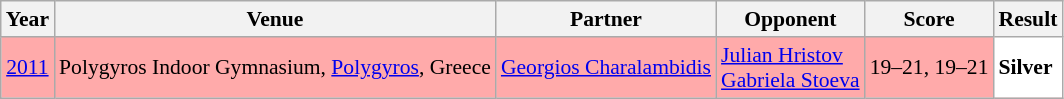<table class="sortable wikitable" style="font-size: 90%;">
<tr>
<th>Year</th>
<th>Venue</th>
<th>Partner</th>
<th>Opponent</th>
<th>Score</th>
<th>Result</th>
</tr>
<tr style="background:#FFAAAA">
<td align="center"><a href='#'>2011</a></td>
<td align="left">Polygyros Indoor Gymnasium, <a href='#'>Polygyros</a>, Greece</td>
<td align="left"> <a href='#'>Georgios Charalambidis</a></td>
<td align="left"> <a href='#'>Julian Hristov</a><br> <a href='#'>Gabriela Stoeva</a></td>
<td align="left">19–21, 19–21</td>
<td style="text-align:left; background:white"> <strong>Silver</strong></td>
</tr>
</table>
